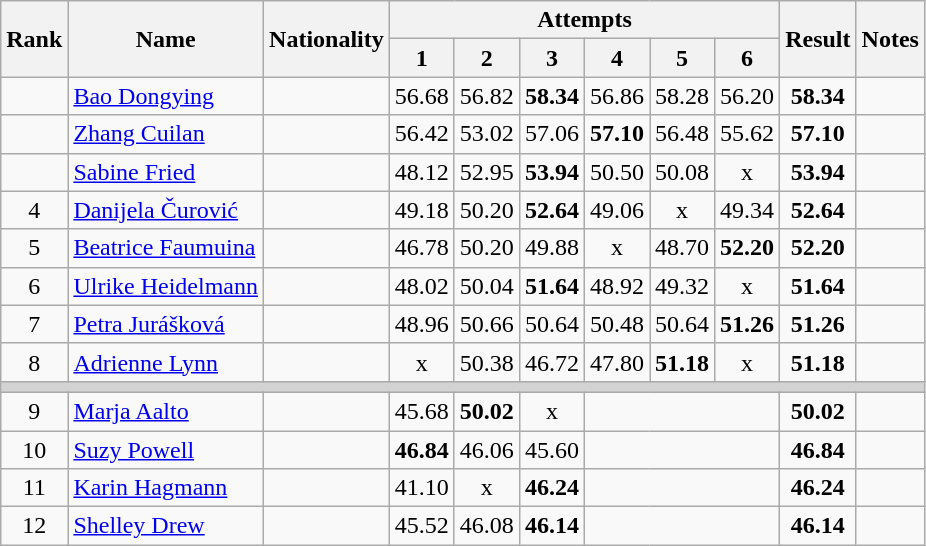<table class="wikitable sortable" style="text-align:center">
<tr>
<th rowspan=2>Rank</th>
<th rowspan=2>Name</th>
<th rowspan=2>Nationality</th>
<th colspan=6>Attempts</th>
<th rowspan=2>Result</th>
<th rowspan=2>Notes</th>
</tr>
<tr>
<th>1</th>
<th>2</th>
<th>3</th>
<th>4</th>
<th>5</th>
<th>6</th>
</tr>
<tr>
<td></td>
<td align=left><a href='#'>Bao Dongying</a></td>
<td align=left></td>
<td>56.68</td>
<td>56.82</td>
<td><strong>58.34</strong></td>
<td>56.86</td>
<td>58.28</td>
<td>56.20</td>
<td><strong>58.34</strong></td>
<td></td>
</tr>
<tr>
<td></td>
<td align=left><a href='#'>Zhang Cuilan</a></td>
<td align=left></td>
<td>56.42</td>
<td>53.02</td>
<td>57.06</td>
<td><strong>57.10</strong></td>
<td>56.48</td>
<td>55.62</td>
<td><strong>57.10</strong></td>
<td></td>
</tr>
<tr>
<td></td>
<td align=left><a href='#'>Sabine Fried</a></td>
<td align=left></td>
<td>48.12</td>
<td>52.95</td>
<td><strong>53.94</strong></td>
<td>50.50</td>
<td>50.08</td>
<td>x</td>
<td><strong>53.94</strong></td>
<td></td>
</tr>
<tr>
<td>4</td>
<td align=left><a href='#'>Danijela Čurović</a></td>
<td align=left></td>
<td>49.18</td>
<td>50.20</td>
<td><strong>52.64</strong></td>
<td>49.06</td>
<td>x</td>
<td>49.34</td>
<td><strong>52.64</strong></td>
<td></td>
</tr>
<tr>
<td>5</td>
<td align=left><a href='#'>Beatrice Faumuina</a></td>
<td align=left></td>
<td>46.78</td>
<td>50.20</td>
<td>49.88</td>
<td>x</td>
<td>48.70</td>
<td><strong>52.20</strong></td>
<td><strong>52.20</strong></td>
<td></td>
</tr>
<tr>
<td>6</td>
<td align=left><a href='#'>Ulrike Heidelmann</a></td>
<td align=left></td>
<td>48.02</td>
<td>50.04</td>
<td><strong>51.64</strong></td>
<td>48.92</td>
<td>49.32</td>
<td>x</td>
<td><strong>51.64</strong></td>
<td></td>
</tr>
<tr>
<td>7</td>
<td align=left><a href='#'>Petra Jurášková</a></td>
<td align=left></td>
<td>48.96</td>
<td>50.66</td>
<td>50.64</td>
<td>50.48</td>
<td>50.64</td>
<td><strong>51.26</strong></td>
<td><strong>51.26</strong></td>
<td></td>
</tr>
<tr>
<td>8</td>
<td align=left><a href='#'>Adrienne Lynn</a></td>
<td align=left></td>
<td>x</td>
<td>50.38</td>
<td>46.72</td>
<td>47.80</td>
<td><strong>51.18</strong></td>
<td>x</td>
<td><strong>51.18</strong></td>
<td></td>
</tr>
<tr>
<td colspan=11 bgcolor=lightgray></td>
</tr>
<tr>
<td>9</td>
<td align=left><a href='#'>Marja Aalto</a></td>
<td align=left></td>
<td>45.68</td>
<td><strong>50.02</strong></td>
<td>x</td>
<td colspan=3></td>
<td><strong>50.02</strong></td>
<td></td>
</tr>
<tr>
<td>10</td>
<td align=left><a href='#'>Suzy Powell</a></td>
<td align=left></td>
<td><strong>46.84</strong></td>
<td>46.06</td>
<td>45.60</td>
<td colspan=3></td>
<td><strong>46.84</strong></td>
<td></td>
</tr>
<tr>
<td>11</td>
<td align=left><a href='#'>Karin Hagmann</a></td>
<td align=left></td>
<td>41.10</td>
<td>x</td>
<td><strong>46.24</strong></td>
<td colspan=3></td>
<td><strong>46.24</strong></td>
<td></td>
</tr>
<tr>
<td>12</td>
<td align=left><a href='#'>Shelley Drew</a></td>
<td align=left></td>
<td>45.52</td>
<td>46.08</td>
<td><strong>46.14</strong></td>
<td colspan=3></td>
<td><strong>46.14</strong></td>
<td></td>
</tr>
</table>
